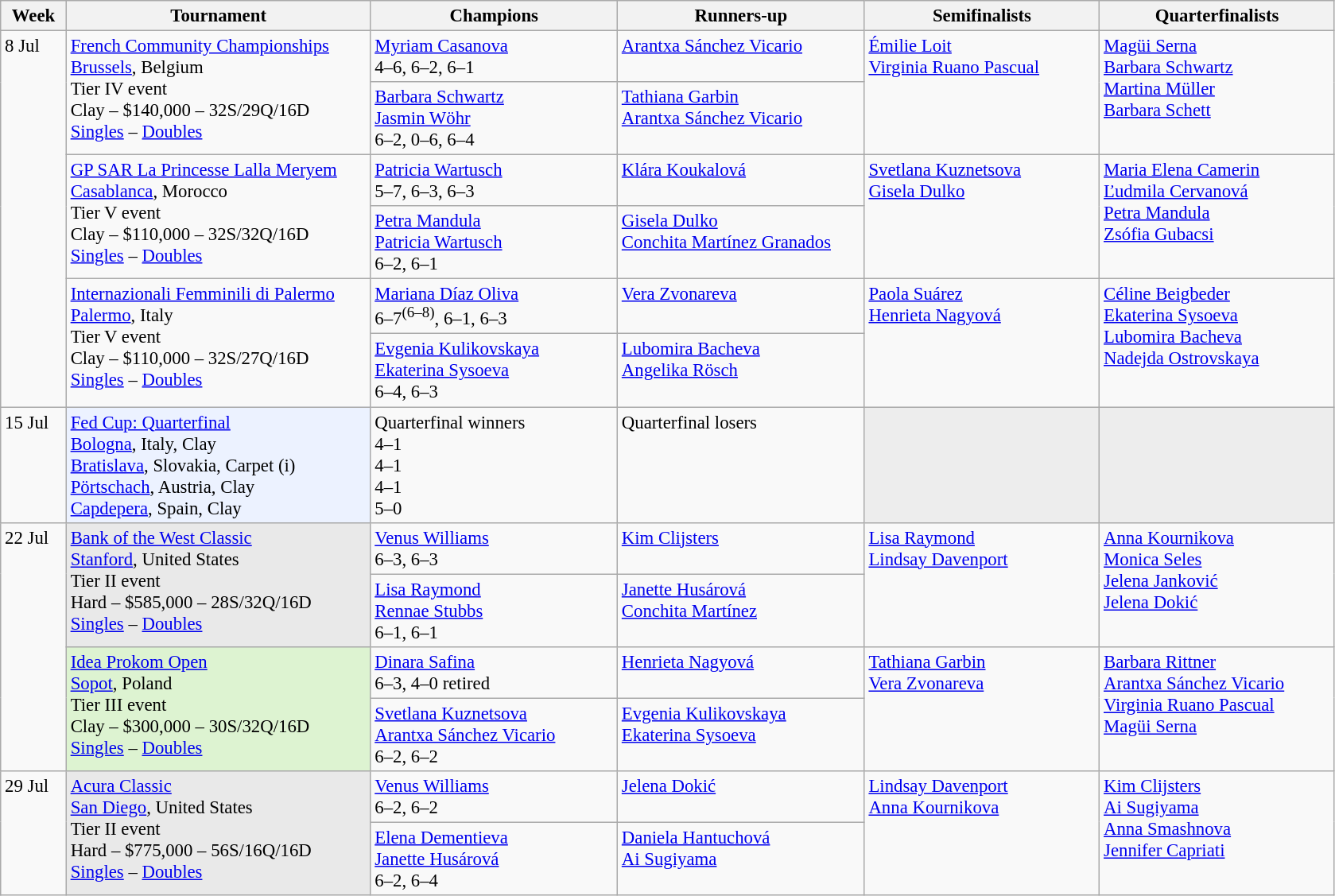<table class=wikitable style=font-size:95%>
<tr>
<th style="width:48px;">Week</th>
<th style="width:248px;">Tournament</th>
<th style="width:200px;">Champions</th>
<th style="width:200px;">Runners-up</th>
<th style="width:190px;">Semifinalists</th>
<th style="width:190px;">Quarterfinalists</th>
</tr>
<tr valign="top">
<td rowspan=6>8 Jul</td>
<td rowspan=2><a href='#'>French Community Championships</a><br> <a href='#'>Brussels</a>, Belgium <br>Tier IV event<br>Clay – $140,000 – 32S/29Q/16D<br><a href='#'>Singles</a> – <a href='#'>Doubles</a></td>
<td> <a href='#'>Myriam Casanova</a> <br> 4–6, 6–2, 6–1</td>
<td> <a href='#'>Arantxa Sánchez Vicario</a></td>
<td rowspan=2> <a href='#'>Émilie Loit</a><br> <a href='#'>Virginia Ruano Pascual</a></td>
<td rowspan=2> <a href='#'>Magüi Serna</a>  <br>  <a href='#'>Barbara Schwartz</a> <br> <a href='#'>Martina Müller</a><br>   <a href='#'>Barbara Schett</a></td>
</tr>
<tr valign="top">
<td> <a href='#'>Barbara Schwartz</a> <br>  <a href='#'>Jasmin Wöhr</a><br>6–2, 0–6, 6–4</td>
<td> <a href='#'>Tathiana Garbin</a> <br>  <a href='#'>Arantxa Sánchez Vicario</a></td>
</tr>
<tr valign="top">
<td rowspan=2><a href='#'>GP SAR La Princesse Lalla Meryem</a><br> <a href='#'>Casablanca</a>, Morocco <br>Tier V event<br>Clay – $110,000 – 32S/32Q/16D<br><a href='#'>Singles</a> – <a href='#'>Doubles</a></td>
<td> <a href='#'>Patricia Wartusch</a> <br> 5–7, 6–3, 6–3</td>
<td> <a href='#'>Klára Koukalová</a></td>
<td rowspan=2> <a href='#'>Svetlana Kuznetsova</a><br> <a href='#'>Gisela Dulko</a></td>
<td rowspan=2> <a href='#'>Maria Elena Camerin</a>  <br>  <a href='#'>Ľudmila Cervanová</a> <br> <a href='#'>Petra Mandula</a><br>   <a href='#'>Zsófia Gubacsi</a></td>
</tr>
<tr valign="top">
<td> <a href='#'>Petra Mandula</a> <br>  <a href='#'>Patricia Wartusch</a><br>6–2, 6–1</td>
<td> <a href='#'>Gisela Dulko</a> <br>  <a href='#'>Conchita Martínez Granados</a></td>
</tr>
<tr valign="top">
<td rowspan=2><a href='#'>Internazionali Femminili di Palermo</a><br> <a href='#'>Palermo</a>, Italy <br>Tier V event<br>Clay – $110,000 – 32S/27Q/16D<br><a href='#'>Singles</a> – <a href='#'>Doubles</a></td>
<td> <a href='#'>Mariana Díaz Oliva</a> <br> 6–7<sup>(6–8)</sup>, 6–1, 6–3</td>
<td> <a href='#'>Vera Zvonareva</a></td>
<td rowspan=2> <a href='#'>Paola Suárez</a><br> <a href='#'>Henrieta Nagyová</a></td>
<td rowspan=2> <a href='#'>Céline Beigbeder</a>  <br>  <a href='#'>Ekaterina Sysoeva</a> <br> <a href='#'>Lubomira Bacheva</a><br>   <a href='#'>Nadejda Ostrovskaya</a></td>
</tr>
<tr valign="top">
<td> <a href='#'>Evgenia Kulikovskaya</a> <br>  <a href='#'>Ekaterina Sysoeva</a><br>6–4, 6–3</td>
<td> <a href='#'>Lubomira Bacheva</a> <br>  <a href='#'>Angelika Rösch</a></td>
</tr>
<tr valign=top>
<td>15 Jul</td>
<td bgcolor="#ECF2FF"><a href='#'>Fed Cup: Quarterfinal</a><br> <a href='#'>Bologna</a>, Italy, Clay<br> <a href='#'>Bratislava</a>, Slovakia, Carpet (i)<br><a href='#'>Pörtschach</a>, Austria, Clay <br><a href='#'>Capdepera</a>, Spain, Clay</td>
<td>Quarterfinal winners<br> 4–1<br> 4–1<br> 4–1<br> 5–0</td>
<td>Quarterfinal losers<br><br><br><br></td>
<td bgcolor="#ededed"></td>
<td bgcolor="#ededed"></td>
</tr>
<tr valign="top">
<td rowspan=4>22 Jul</td>
<td rowspan=2 bgcolor=#E9E9E9><a href='#'>Bank of the West Classic</a><br> <a href='#'>Stanford</a>, United States <br>Tier II event<br>Hard – $585,000 – 28S/32Q/16D<br><a href='#'>Singles</a> – <a href='#'>Doubles</a></td>
<td> <a href='#'>Venus Williams</a> <br> 6–3, 6–3</td>
<td> <a href='#'>Kim Clijsters</a></td>
<td rowspan=2> <a href='#'>Lisa Raymond</a><br> <a href='#'>Lindsay Davenport</a></td>
<td rowspan=2> <a href='#'>Anna Kournikova</a>  <br>  <a href='#'>Monica Seles</a> <br> <a href='#'>Jelena Janković</a><br>   <a href='#'>Jelena Dokić</a></td>
</tr>
<tr valign="top">
<td> <a href='#'>Lisa Raymond</a> <br>  <a href='#'>Rennae Stubbs</a><br>6–1, 6–1</td>
<td> <a href='#'>Janette Husárová</a> <br>  <a href='#'>Conchita Martínez</a></td>
</tr>
<tr valign="top">
<td rowspan=2 bgcolor=#DDF3D1><a href='#'>Idea Prokom Open</a><br> <a href='#'>Sopot</a>, Poland <br>Tier III event<br>Clay – $300,000 – 30S/32Q/16D<br><a href='#'>Singles</a> – <a href='#'>Doubles</a></td>
<td> <a href='#'>Dinara Safina</a> <br> 6–3, 4–0 retired</td>
<td> <a href='#'>Henrieta Nagyová</a></td>
<td rowspan=2> <a href='#'>Tathiana Garbin</a><br> <a href='#'>Vera Zvonareva</a></td>
<td rowspan=2> <a href='#'>Barbara Rittner</a>  <br>  <a href='#'>Arantxa Sánchez Vicario</a> <br> <a href='#'>Virginia Ruano Pascual</a><br>   <a href='#'>Magüi Serna</a></td>
</tr>
<tr valign="top">
<td> <a href='#'>Svetlana Kuznetsova</a> <br>  <a href='#'>Arantxa Sánchez Vicario</a><br>6–2, 6–2</td>
<td> <a href='#'>Evgenia Kulikovskaya</a> <br>  <a href='#'>Ekaterina Sysoeva</a></td>
</tr>
<tr valign="top">
<td rowspan=2>29 Jul</td>
<td rowspan=2 bgcolor=#E9E9E9><a href='#'>Acura Classic</a><br> <a href='#'>San Diego</a>, United States <br>Tier II event<br>Hard – $775,000 – 56S/16Q/16D<br><a href='#'>Singles</a> – <a href='#'>Doubles</a></td>
<td> <a href='#'>Venus Williams</a> <br> 6–2, 6–2</td>
<td> <a href='#'>Jelena Dokić</a></td>
<td rowspan=2> <a href='#'>Lindsay Davenport</a><br> <a href='#'>Anna Kournikova</a></td>
<td rowspan=2> <a href='#'>Kim Clijsters</a>  <br>  <a href='#'>Ai Sugiyama</a> <br> <a href='#'>Anna Smashnova</a><br>   <a href='#'>Jennifer Capriati</a></td>
</tr>
<tr valign="top">
<td> <a href='#'>Elena Dementieva</a> <br>  <a href='#'>Janette Husárová</a><br>6–2, 6–4</td>
<td> <a href='#'>Daniela Hantuchová</a> <br>  <a href='#'>Ai Sugiyama</a></td>
</tr>
</table>
